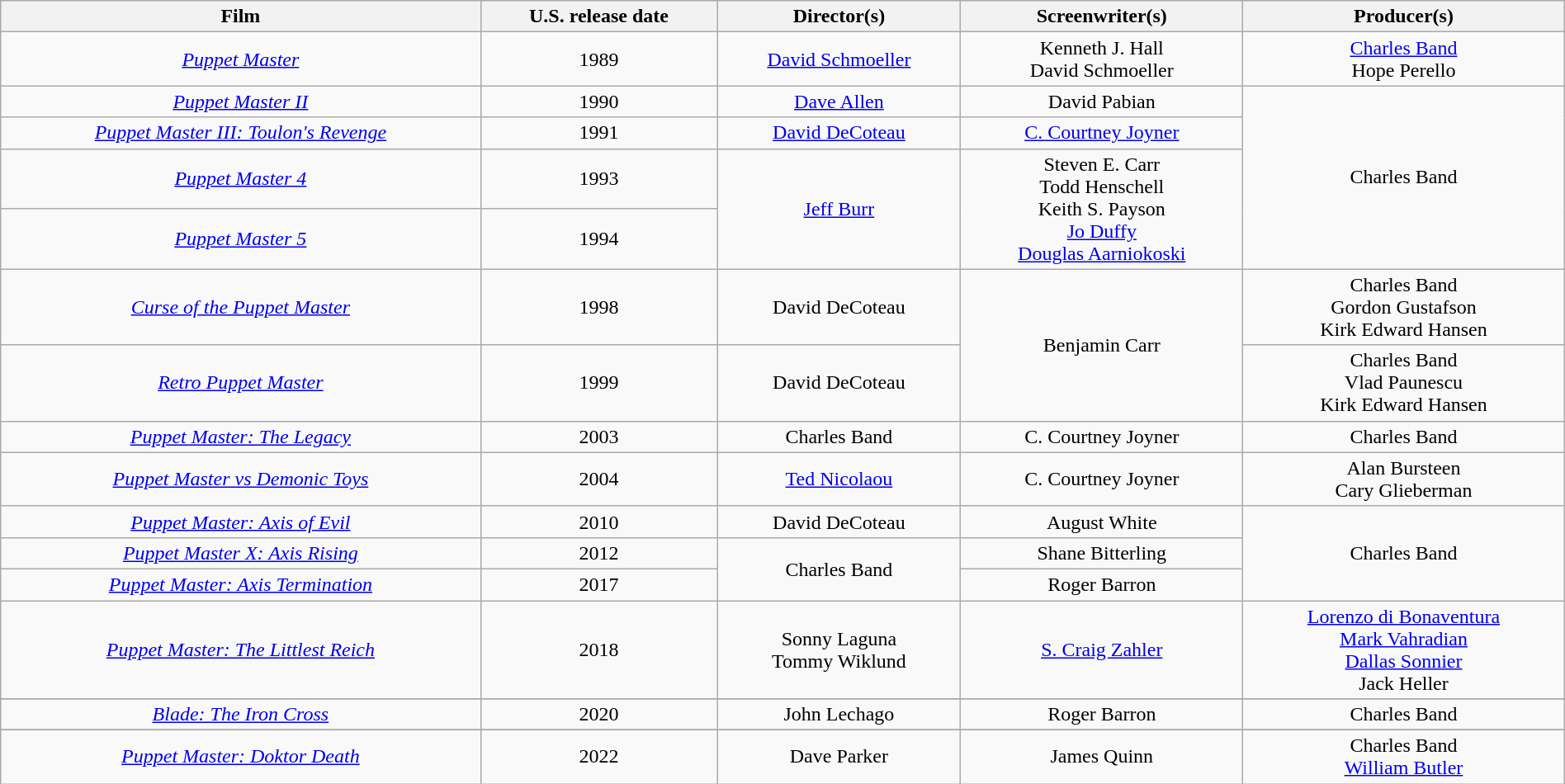<table class="wikitable plainrowheaders"  style="text-align:center; width:100%;">
<tr>
<th scope="col">Film</th>
<th scope="col">U.S. release date</th>
<th scope="col">Director(s)</th>
<th scope="col">Screenwriter(s)</th>
<th scope="col">Producer(s)</th>
</tr>
<tr>
<td><em><a href='#'>Puppet Master</a></em></td>
<td>1989</td>
<td align="center"><a href='#'>David Schmoeller</a></td>
<td align="center">Kenneth J. Hall<br>David Schmoeller </td>
<td align="center"><a href='#'>Charles Band</a><br>Hope Perello</td>
</tr>
<tr>
<td><em><a href='#'>Puppet Master II</a></em></td>
<td>1990</td>
<td align="center"><a href='#'>Dave Allen</a></td>
<td align="center">David Pabian</td>
<td align="center" rowspan=4>Charles Band</td>
</tr>
<tr>
<td><em><a href='#'>Puppet Master III: Toulon's Revenge</a></em></td>
<td>1991</td>
<td align="center"><a href='#'>David DeCoteau</a></td>
<td align="center"><a href='#'>C. Courtney Joyner</a></td>
</tr>
<tr>
<td><em><a href='#'>Puppet Master 4</a></em></td>
<td>1993</td>
<td rowspan=2><a href='#'>Jeff Burr</a></td>
<td align="center" rowspan=2>Steven E. Carr<br>Todd Henschell<br>Keith S. Payson<br><a href='#'>Jo Duffy</a><br><a href='#'>Douglas Aarniokoski</a></td>
</tr>
<tr>
<td><em><a href='#'>Puppet Master 5</a></em></td>
<td>1994</td>
</tr>
<tr>
<td><em><a href='#'>Curse of the Puppet Master</a></em></td>
<td>1998</td>
<td align="center">David DeCoteau </td>
<td align="center" rowspan=2>Benjamin Carr</td>
<td align="center">Charles Band<br>Gordon Gustafson<br>Kirk Edward Hansen</td>
</tr>
<tr>
<td><em><a href='#'>Retro Puppet Master</a></em></td>
<td>1999</td>
<td align="center">David DeCoteau </td>
<td align="center">Charles Band<br>Vlad Paunescu<br>Kirk Edward Hansen</td>
</tr>
<tr>
<td><em><a href='#'>Puppet Master: The Legacy</a></em></td>
<td>2003</td>
<td align="center">Charles Band</td>
<td align="center">C. Courtney Joyner </td>
<td align="center">Charles Band</td>
</tr>
<tr>
<td><em><a href='#'>Puppet Master vs Demonic Toys</a></em></td>
<td>2004</td>
<td align="center"><a href='#'>Ted Nicolaou</a></td>
<td align="center">C. Courtney Joyner</td>
<td align="center">Alan Bursteen<br>Cary Glieberman</td>
</tr>
<tr>
<td><em><a href='#'>Puppet Master: Axis of Evil</a></em></td>
<td>2010</td>
<td align="center">David DeCoteau</td>
<td align="center">August White</td>
<td align="center" rowspan=3>Charles Band</td>
</tr>
<tr>
<td><em><a href='#'>Puppet Master X: Axis Rising</a></em></td>
<td>2012</td>
<td align="center" rowspan=2>Charles Band</td>
<td align="center">Shane Bitterling</td>
</tr>
<tr>
<td><em><a href='#'>Puppet Master: Axis Termination</a></em></td>
<td>2017</td>
<td align="center">Roger Barron</td>
</tr>
<tr>
<td><em><a href='#'>Puppet Master: The Littlest Reich</a></em></td>
<td>2018</td>
<td align="center">Sonny Laguna<br>Tommy Wiklund</td>
<td align="center"><a href='#'>S. Craig Zahler</a></td>
<td align="center"><a href='#'>Lorenzo di Bonaventura</a><br><a href='#'>Mark Vahradian</a><br><a href='#'>Dallas Sonnier</a><br>Jack Heller</td>
</tr>
<tr>
</tr>
<tr>
<td><em><a href='#'>Blade: The Iron Cross</a></em></td>
<td>2020</td>
<td align="center">John Lechago</td>
<td align="center">Roger Barron</td>
<td align="center">Charles Band</td>
</tr>
<tr>
</tr>
<tr>
<td><em><a href='#'>Puppet Master: Doktor Death</a></em></td>
<td align="center">2022</td>
<td align="center">Dave Parker</td>
<td align="center">James Quinn</td>
<td align="center">Charles Band<br><a href='#'>William Butler</a></td>
</tr>
</table>
